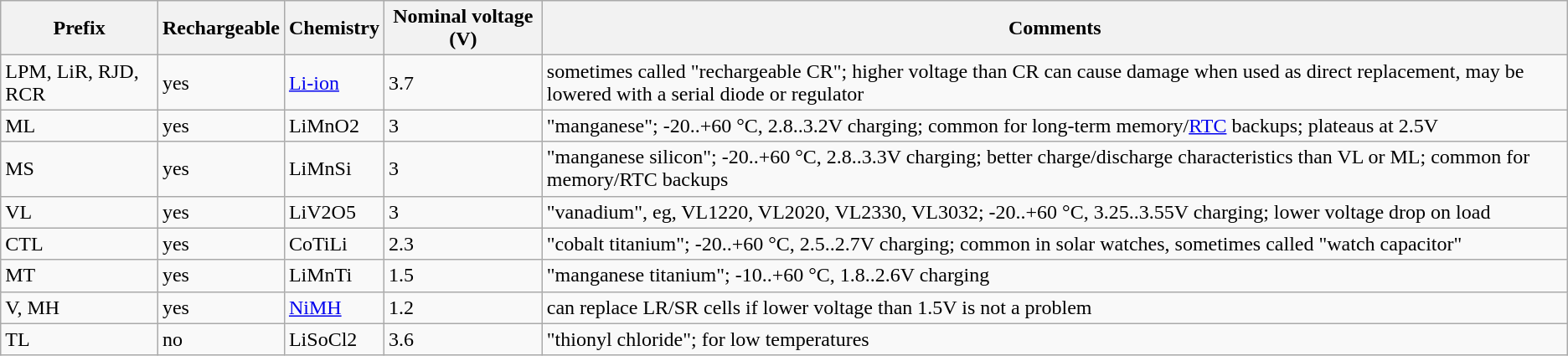<table class=wikitable>
<tr>
<th>Prefix</th>
<th>Rechargeable</th>
<th>Chemistry</th>
<th>Nominal voltage (V)</th>
<th>Comments</th>
</tr>
<tr>
<td>LPM, LiR, RJD, RCR</td>
<td>yes</td>
<td><a href='#'>Li-ion</a></td>
<td>3.7</td>
<td>sometimes called "rechargeable CR"; higher voltage than CR can cause damage when used as direct replacement, may be lowered with a serial diode or regulator</td>
</tr>
<tr>
<td>ML</td>
<td>yes</td>
<td>LiMnO2</td>
<td>3</td>
<td>"manganese"; -20..+60 °C, 2.8..3.2V charging; common for long-term memory/<a href='#'>RTC</a> backups; plateaus at 2.5V</td>
</tr>
<tr>
<td>MS</td>
<td>yes</td>
<td>LiMnSi</td>
<td>3</td>
<td>"manganese silicon"; -20..+60 °C, 2.8..3.3V charging; better charge/discharge characteristics than VL or ML; common for memory/RTC backups</td>
</tr>
<tr>
<td>VL</td>
<td>yes</td>
<td>LiV2O5</td>
<td>3</td>
<td>"vanadium", eg, VL1220, VL2020, VL2330, VL3032; -20..+60 °C, 3.25..3.55V charging; lower voltage drop on load</td>
</tr>
<tr>
<td>CTL</td>
<td>yes</td>
<td>CoTiLi</td>
<td>2.3</td>
<td>"cobalt titanium"; -20..+60 °C, 2.5..2.7V charging; common in solar watches, sometimes called "watch capacitor"</td>
</tr>
<tr>
<td>MT</td>
<td>yes</td>
<td>LiMnTi</td>
<td>1.5</td>
<td>"manganese titanium"; -10..+60 °C, 1.8..2.6V charging</td>
</tr>
<tr>
<td>V, MH</td>
<td>yes</td>
<td><a href='#'>NiMH</a></td>
<td>1.2</td>
<td>can replace LR/SR cells if lower voltage than 1.5V is not a problem</td>
</tr>
<tr>
<td>TL</td>
<td>no</td>
<td>LiSoCl2</td>
<td>3.6</td>
<td>"thionyl chloride"; for low temperatures</td>
</tr>
</table>
